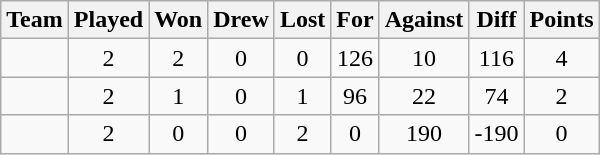<table class="wikitable" style="text-align:center">
<tr>
<th>Team</th>
<th>Played</th>
<th>Won</th>
<th>Drew</th>
<th>Lost</th>
<th>For</th>
<th>Against</th>
<th>Diff</th>
<th>Points</th>
</tr>
<tr>
<td align=left></td>
<td>2</td>
<td>2</td>
<td>0</td>
<td>0</td>
<td>126</td>
<td>10</td>
<td>116</td>
<td>4</td>
</tr>
<tr>
<td align=left></td>
<td>2</td>
<td>1</td>
<td>0</td>
<td>1</td>
<td>96</td>
<td>22</td>
<td>74</td>
<td>2</td>
</tr>
<tr>
<td align=left></td>
<td>2</td>
<td>0</td>
<td>0</td>
<td>2</td>
<td>0</td>
<td>190</td>
<td>-190</td>
<td>0</td>
</tr>
</table>
